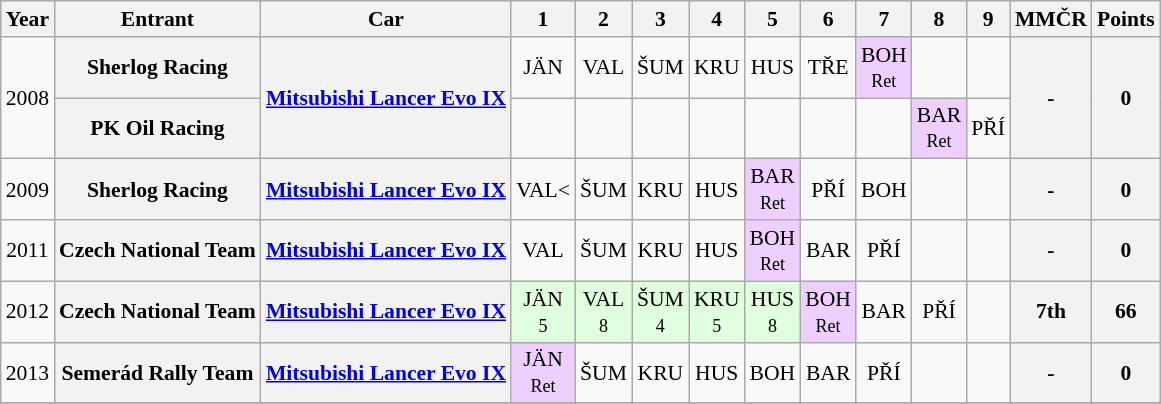<table class="wikitable" style="text-align:center; font-size:90%">
<tr>
<th>Year</th>
<th>Entrant</th>
<th>Car</th>
<th>1</th>
<th>2</th>
<th>3</th>
<th>4</th>
<th>5</th>
<th>6</th>
<th>7</th>
<th>8</th>
<th>9</th>
<th>MMČR</th>
<th>Points</th>
</tr>
<tr>
<td rowspan="2">2008</td>
<th>Sherlog Racing</th>
<th rowspan="2"><a href='#'>Mitsubishi Lancer Evo IX</a></th>
<td>JÄN</td>
<td>VAL</td>
<td>ŠUM</td>
<td>KRU</td>
<td>HUS</td>
<td>TŘE</td>
<td style="background:#efcfff;">BOH<br><small>Ret</small></td>
<td></td>
<td></td>
<th rowspan="2">-</th>
<th rowspan="2">0</th>
</tr>
<tr>
<th>PK Oil Racing</th>
<td></td>
<td></td>
<td></td>
<td></td>
<td></td>
<td></td>
<td></td>
<td style="background:#efcfff;">BAR<br><small>Ret</small></td>
<td>PŘÍ</td>
</tr>
<tr>
<td>2009</td>
<th>Sherlog Racing</th>
<th><a href='#'>Mitsubishi Lancer Evo IX</a></th>
<td>VAL<</td>
<td>ŠUM</td>
<td>KRU</td>
<td>HUS</td>
<td style="background:#efcfff;">BAR<br><small>Ret</small></td>
<td>PŘÍ</td>
<td>BOH</td>
<td></td>
<td></td>
<th>-</th>
<th>0</th>
</tr>
<tr>
<td>2011</td>
<th>Czech National Team</th>
<th><a href='#'>Mitsubishi Lancer Evo IX</a></th>
<td>VAL</td>
<td>ŠUM</td>
<td>KRU</td>
<td>HUS</td>
<td style="background:#efcfff;">BOH<br><small>Ret</small></td>
<td>BAR</td>
<td>PŘÍ</td>
<td></td>
<td></td>
<th>-</th>
<th>0</th>
</tr>
<tr>
<td>2012</td>
<th>Czech National Team</th>
<th><a href='#'>Mitsubishi Lancer Evo IX</a></th>
<td style="background:#dfffdf;">JÄN<br><small>5</small></td>
<td style="background:#dfffdf;">VAL<br><small>8</small></td>
<td style="background:#dfffdf;">ŠUM<br><small>4</small></td>
<td style="background:#dfffdf;">KRU<br><small>5</small></td>
<td style="background:#dfffdf;">HUS<br><small>8</small></td>
<td style="background:#efcfff;">BOH<br><small>Ret</small></td>
<td>BAR</td>
<td>PŘÍ</td>
<td></td>
<th>7th</th>
<th>66</th>
</tr>
<tr>
<td>2013</td>
<th>Semerád Rally Team</th>
<th><a href='#'>Mitsubishi Lancer Evo IX</a></th>
<td style="background:#efcfff;">JÄN<br><small>Ret</small></td>
<td>ŠUM</td>
<td>KRU</td>
<td>HUS</td>
<td>BOH</td>
<td>BAR</td>
<td>PŘÍ</td>
<td></td>
<td></td>
<th>-</th>
<th>0</th>
</tr>
<tr>
</tr>
</table>
